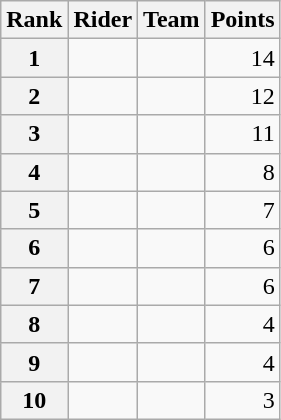<table class="wikitable" margin-bottom:0;">
<tr>
<th scope="col">Rank</th>
<th scope="col">Rider</th>
<th scope="col">Team</th>
<th scope="col">Points</th>
</tr>
<tr>
<th scope="row">1</th>
<td> </td>
<td></td>
<td align="right">14</td>
</tr>
<tr>
<th scope="row">2</th>
<td></td>
<td></td>
<td align="right">12</td>
</tr>
<tr>
<th scope="row">3</th>
<td></td>
<td></td>
<td align="right">11</td>
</tr>
<tr>
<th scope="row">4</th>
<td></td>
<td></td>
<td align="right">8</td>
</tr>
<tr>
<th scope="row">5</th>
<td></td>
<td></td>
<td align="right">7</td>
</tr>
<tr>
<th scope="row">6</th>
<td></td>
<td></td>
<td align="right">6</td>
</tr>
<tr>
<th scope="row">7</th>
<td></td>
<td></td>
<td align="right">6</td>
</tr>
<tr>
<th scope="row">8</th>
<td></td>
<td></td>
<td align="right">4</td>
</tr>
<tr>
<th scope="row">9</th>
<td></td>
<td></td>
<td align="right">4</td>
</tr>
<tr>
<th scope="row">10</th>
<td></td>
<td></td>
<td align="right">3</td>
</tr>
</table>
